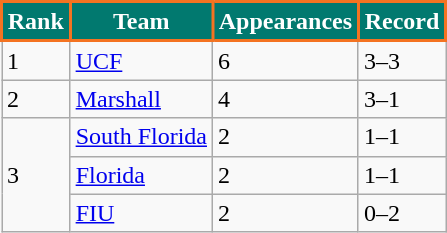<table class = "wikitable">
<tr>
<th style="background:#01796F; color:#FFFFFF; border: 2px solid #F47321;">Rank</th>
<th style="background:#01796F; color:#FFFFFF; border: 2px solid #F47321;">Team</th>
<th style="background:#01796F; color:#FFFFFF; border: 2px solid #F47321;">Appearances</th>
<th style="background:#01796F; color:#FFFFFF; border: 2px solid #F47321;">Record</th>
</tr>
<tr>
<td>1</td>
<td><a href='#'>UCF</a></td>
<td>6</td>
<td>3–3</td>
</tr>
<tr>
<td>2</td>
<td><a href='#'>Marshall</a></td>
<td>4</td>
<td>3–1</td>
</tr>
<tr>
<td rowspan=3>3</td>
<td><a href='#'>South Florida</a></td>
<td>2</td>
<td>1–1</td>
</tr>
<tr>
<td><a href='#'>Florida</a></td>
<td>2</td>
<td>1–1</td>
</tr>
<tr>
<td><a href='#'>FIU</a></td>
<td>2</td>
<td>0–2</td>
</tr>
</table>
